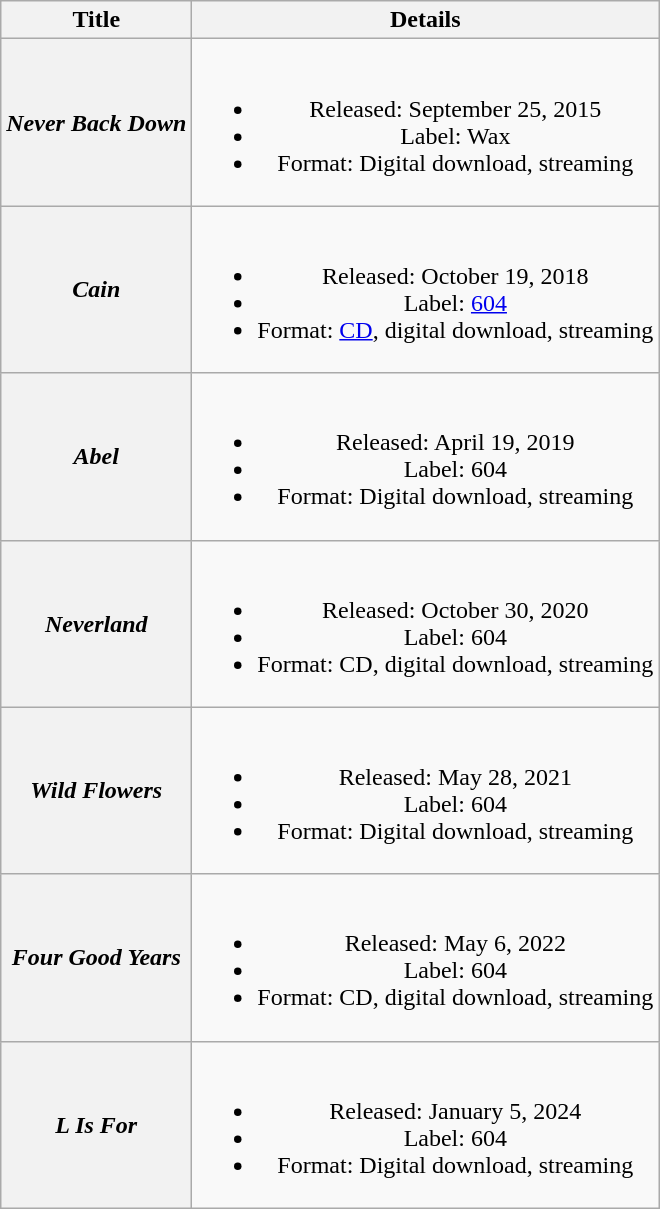<table class="wikitable plainrowheaders" style="text-align:center;">
<tr>
<th scope="col">Title</th>
<th scope="col">Details</th>
</tr>
<tr>
<th scope="row"><em>Never Back Down</em></th>
<td><br><ul><li>Released: September 25, 2015</li><li>Label: Wax</li><li>Format: Digital download, streaming</li></ul></td>
</tr>
<tr>
<th scope="row"><em>Cain</em></th>
<td><br><ul><li>Released: October 19, 2018</li><li>Label: <a href='#'>604</a></li><li>Format: <a href='#'>CD</a>, digital download, streaming</li></ul></td>
</tr>
<tr>
<th scope="row"><em>Abel</em></th>
<td><br><ul><li>Released: April 19, 2019</li><li>Label: 604</li><li>Format: Digital download, streaming</li></ul></td>
</tr>
<tr>
<th scope="row"><em>Neverland</em></th>
<td><br><ul><li>Released: October 30, 2020</li><li>Label: 604</li><li>Format: CD, digital download, streaming</li></ul></td>
</tr>
<tr>
<th scope="row"><em>Wild Flowers</em></th>
<td><br><ul><li>Released: May 28, 2021</li><li>Label: 604</li><li>Format: Digital download, streaming</li></ul></td>
</tr>
<tr>
<th scope="row"><em>Four Good Years</em></th>
<td><br><ul><li>Released: May 6, 2022</li><li>Label: 604</li><li>Format: CD, digital download, streaming</li></ul></td>
</tr>
<tr>
<th scope="row"><em>L Is For</em></th>
<td><br><ul><li>Released: January 5, 2024</li><li>Label: 604</li><li>Format: Digital download, streaming</li></ul></td>
</tr>
</table>
